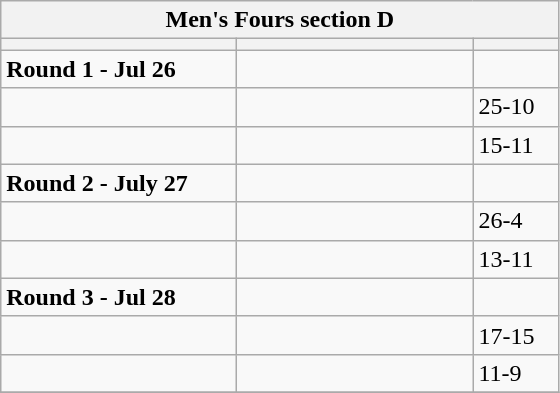<table class="wikitable">
<tr>
<th colspan="3">Men's Fours section D</th>
</tr>
<tr>
<th width=150></th>
<th width=150></th>
<th width=50></th>
</tr>
<tr>
<td><strong>Round 1 - Jul 26</strong></td>
<td></td>
<td></td>
</tr>
<tr>
<td></td>
<td></td>
<td>25-10</td>
</tr>
<tr>
<td></td>
<td></td>
<td>15-11</td>
</tr>
<tr>
<td><strong>Round 2 - July 27</strong></td>
<td></td>
<td></td>
</tr>
<tr>
<td></td>
<td></td>
<td>26-4</td>
</tr>
<tr>
<td></td>
<td></td>
<td>13-11</td>
</tr>
<tr>
<td><strong>Round 3 - Jul 28</strong></td>
<td></td>
<td></td>
</tr>
<tr>
<td></td>
<td></td>
<td>17-15</td>
</tr>
<tr>
<td></td>
<td></td>
<td>11-9</td>
</tr>
<tr>
</tr>
</table>
